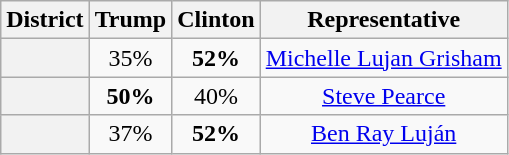<table class=wikitable>
<tr>
<th>District</th>
<th>Trump</th>
<th>Clinton</th>
<th>Representative</th>
</tr>
<tr align=center>
<th></th>
<td>35%</td>
<td><strong>52%</strong></td>
<td><a href='#'>Michelle Lujan Grisham</a></td>
</tr>
<tr align=center>
<th></th>
<td><strong>50%</strong></td>
<td>40%</td>
<td><a href='#'>Steve Pearce</a></td>
</tr>
<tr align=center>
<th></th>
<td>37%</td>
<td><strong>52%</strong></td>
<td><a href='#'>Ben Ray Luján</a></td>
</tr>
</table>
